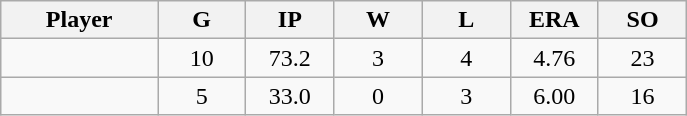<table class="wikitable sortable">
<tr>
<th bgcolor="#DDDDFF" width="16%">Player</th>
<th bgcolor="#DDDDFF" width="9%">G</th>
<th bgcolor="#DDDDFF" width="9%">IP</th>
<th bgcolor="#DDDDFF" width="9%">W</th>
<th bgcolor="#DDDDFF" width="9%">L</th>
<th bgcolor="#DDDDFF" width="9%">ERA</th>
<th bgcolor="#DDDDFF" width="9%">SO</th>
</tr>
<tr align="center">
<td></td>
<td>10</td>
<td>73.2</td>
<td>3</td>
<td>4</td>
<td>4.76</td>
<td>23</td>
</tr>
<tr align="center">
<td></td>
<td>5</td>
<td>33.0</td>
<td>0</td>
<td>3</td>
<td>6.00</td>
<td>16</td>
</tr>
</table>
